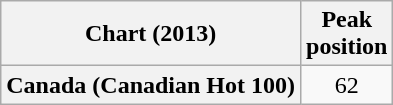<table class="wikitable plainrowheaders">
<tr>
<th>Chart (2013)</th>
<th>Peak<br>position</th>
</tr>
<tr>
<th scope="row">Canada (Canadian Hot 100)</th>
<td align=center>62</td>
</tr>
</table>
